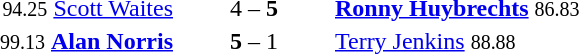<table style="text-align:center">
<tr>
<th width=223></th>
<th width=100></th>
<th width=223></th>
</tr>
<tr>
<td align=right><small><span>94.25</span></small> <a href='#'>Scott Waites</a> </td>
<td>4 – <strong>5</strong></td>
<td align=left> <strong><a href='#'>Ronny Huybrechts</a></strong> <small><span>86.83</span></small></td>
</tr>
<tr>
<td align=right><small><span>99.13</span></small> <strong><a href='#'>Alan Norris</a></strong> </td>
<td><strong>5</strong> – 1</td>
<td align=left> <a href='#'>Terry Jenkins</a> <small><span>88.88</span></small></td>
</tr>
</table>
